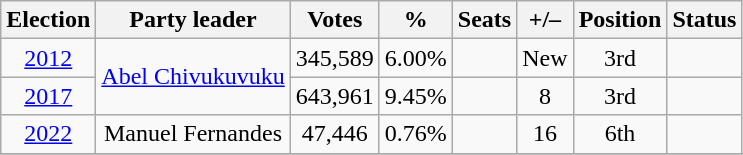<table class="wikitable" style="text-align:center">
<tr>
<th>Election</th>
<th>Party leader</th>
<th>Votes</th>
<th>%</th>
<th>Seats</th>
<th>+/–</th>
<th>Position</th>
<th>Status</th>
</tr>
<tr>
<td><a href='#'>2012</a></td>
<td rowspan="2"><a href='#'>Abel Chivukuvuku</a></td>
<td>345,589</td>
<td>6.00%</td>
<td></td>
<td>New</td>
<td> 3rd</td>
<td></td>
</tr>
<tr>
<td><a href='#'>2017</a></td>
<td>643,961</td>
<td>9.45%</td>
<td></td>
<td> 8</td>
<td> 3rd</td>
<td></td>
</tr>
<tr>
<td><a href='#'>2022</a></td>
<td>Manuel Fernandes</td>
<td>47,446</td>
<td>0.76%</td>
<td></td>
<td> 16</td>
<td> 6th</td>
<td></td>
</tr>
<tr>
</tr>
</table>
